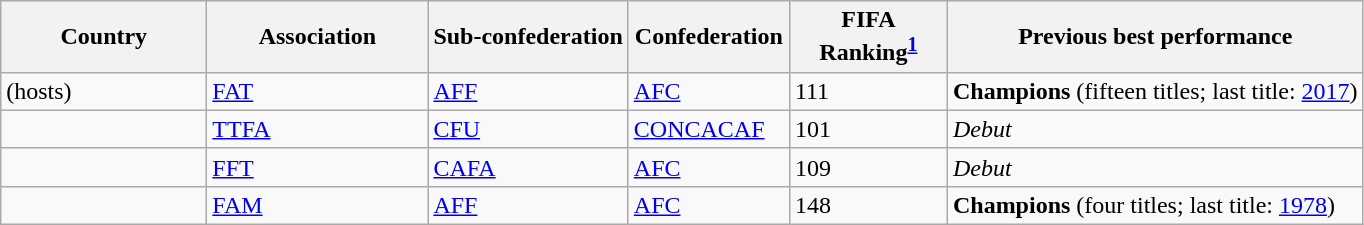<table class="wikitable sortable">
<tr>
<th style="width:130px;">Country</th>
<th style="width:140px;">Association</th>
<th>Sub-confederation</th>
<th style="width:100px;">Confederation</th>
<th style="width:98px;">FIFA Ranking<sup><a href='#'>1</a></sup></th>
<th>Previous best performance</th>
</tr>
<tr>
<td> (hosts)</td>
<td><a href='#'>FAT</a></td>
<td><a href='#'>AFF</a></td>
<td><a href='#'>AFC</a></td>
<td>111</td>
<td><strong>Champions</strong> (fifteen titles; last title: <a href='#'>2017</a>)</td>
</tr>
<tr>
<td></td>
<td><a href='#'>TTFA</a></td>
<td><a href='#'>CFU</a></td>
<td><a href='#'>CONCACAF</a></td>
<td>101</td>
<td><em>Debut</em></td>
</tr>
<tr>
<td></td>
<td><a href='#'>FFT</a></td>
<td><a href='#'>CAFA</a></td>
<td><a href='#'>AFC</a></td>
<td>109</td>
<td><em>Debut</em></td>
</tr>
<tr>
<td></td>
<td><a href='#'>FAM</a></td>
<td><a href='#'>AFF</a></td>
<td><a href='#'>AFC</a></td>
<td>148</td>
<td><strong>Champions</strong> (four titles; last title: <a href='#'>1978</a>)</td>
</tr>
</table>
